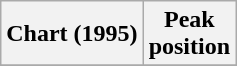<table class="wikitable">
<tr>
<th>Chart (1995)</th>
<th>Peak<br>position</th>
</tr>
<tr>
</tr>
</table>
